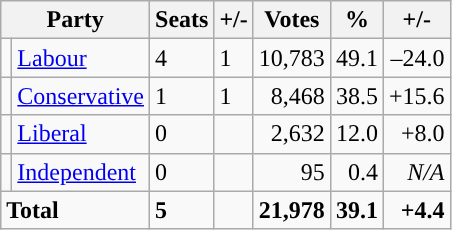<table class="wikitable sortable">
<tr>
<th colspan="2">Party</th>
<th>Seats</th>
<th>+/-</th>
<th>Votes</th>
<th>%</th>
<th>+/-</th>
</tr>
<tr>
<td style="background-color: "></td>
<td><a href='#'>Labour</a></td>
<td>4</td>
<td> 1</td>
<td style="text-align:right;">10,783</td>
<td style="text-align:right;">49.1</td>
<td style="text-align:right;">–24.0</td>
</tr>
<tr>
<td style="background-color: "></td>
<td><a href='#'>Conservative</a></td>
<td>1</td>
<td> 1</td>
<td style="text-align:right;">8,468</td>
<td style="text-align:right;">38.5</td>
<td style="text-align:right;">+15.6</td>
</tr>
<tr>
<td style="background-color: "></td>
<td><a href='#'>Liberal</a></td>
<td>0</td>
<td></td>
<td style="text-align:right;">2,632</td>
<td style="text-align:right;">12.0</td>
<td style="text-align:right;">+8.0</td>
</tr>
<tr>
<td style="background-color: "></td>
<td><a href='#'>Independent</a></td>
<td>0</td>
<td></td>
<td style="text-align:right;">95</td>
<td style="text-align:right;">0.4</td>
<td style="text-align:right;"><em>N/A</em></td>
</tr>
<tr>
<td colspan="2"><strong>Total</strong></td>
<td><strong>5</strong></td>
<td></td>
<td style="text-align:right;"><strong>21,978</strong></td>
<td style="text-align:right;"><strong>39.1</strong></td>
<td style="text-align:right;"><strong>+4.4</strong></td>
</tr>
</table>
